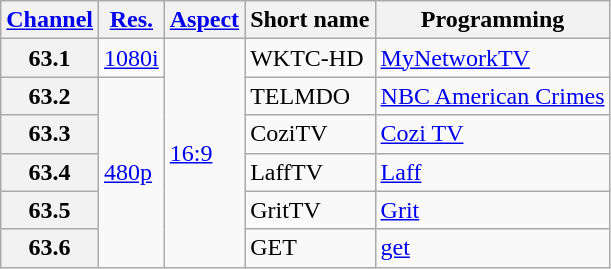<table class="wikitable">
<tr>
<th scope = "col"><a href='#'>Channel</a></th>
<th scope = "col"><a href='#'>Res.</a></th>
<th scope = "col"><a href='#'>Aspect</a></th>
<th scope = "col">Short name</th>
<th scope = "col">Programming</th>
</tr>
<tr>
<th scope = "row">63.1</th>
<td><a href='#'>1080i</a></td>
<td rowspan="6"><a href='#'>16:9</a></td>
<td>WKTC-HD</td>
<td><a href='#'>MyNetworkTV</a></td>
</tr>
<tr>
<th scope = "row">63.2</th>
<td rowspan="5"><a href='#'>480p</a></td>
<td>TELMDO</td>
<td><a href='#'>NBC American Crimes</a></td>
</tr>
<tr>
<th scope = "row">63.3</th>
<td>CoziTV</td>
<td><a href='#'>Cozi TV</a></td>
</tr>
<tr>
<th scope = "row">63.4</th>
<td>LaffTV</td>
<td><a href='#'>Laff</a></td>
</tr>
<tr>
<th scope = "row">63.5</th>
<td>GritTV</td>
<td><a href='#'>Grit</a></td>
</tr>
<tr>
<th scope = "row">63.6</th>
<td>GET</td>
<td><a href='#'>get</a></td>
</tr>
</table>
